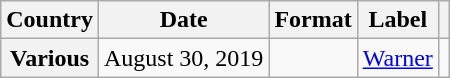<table class="wikitable plainrowheaders" border="1">
<tr>
<th scope="col">Country</th>
<th scope="col">Date</th>
<th scope="col">Format</th>
<th scope="col">Label</th>
<th scope="col"></th>
</tr>
<tr>
<th scope="row">Various</th>
<td>August 30, 2019</td>
<td></td>
<td><a href='#'>Warner</a></td>
<td align="center"></td>
</tr>
</table>
